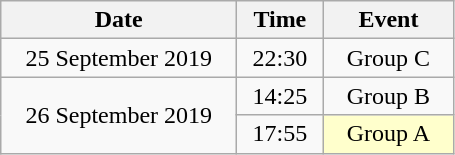<table class = "wikitable" style="text-align:center;">
<tr>
<th width=150>Date</th>
<th width=50>Time</th>
<th width=80>Event</th>
</tr>
<tr>
<td>25 September 2019</td>
<td>22:30</td>
<td>Group C</td>
</tr>
<tr>
<td rowspan=2>26 September 2019</td>
<td>14:25</td>
<td>Group B</td>
</tr>
<tr>
<td>17:55</td>
<td bgcolor="ffffcc">Group A</td>
</tr>
</table>
